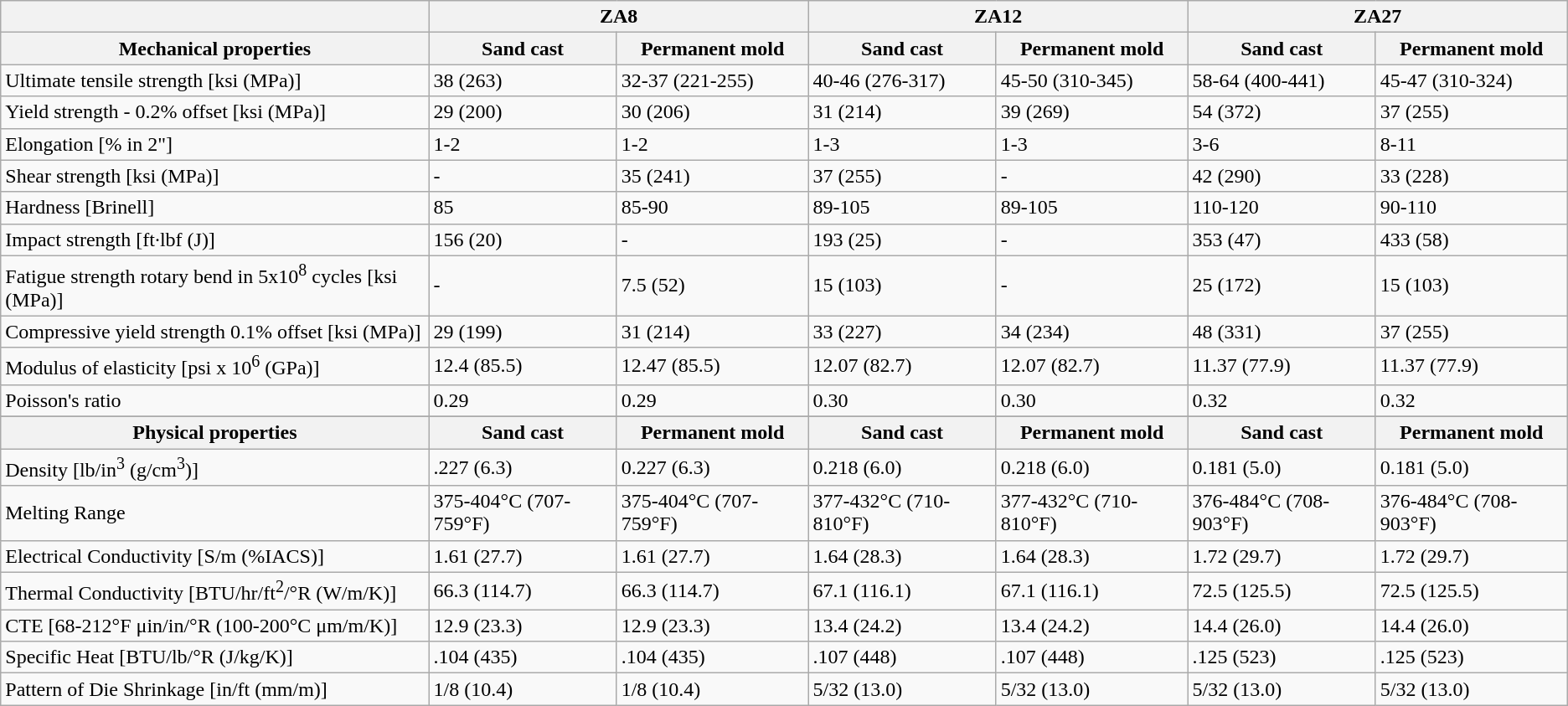<table class="wikitable">
<tr>
<th></th>
<th colspan="2">ZA8</th>
<th colspan="2">ZA12</th>
<th colspan="2">ZA27</th>
</tr>
<tr>
<th>Mechanical properties</th>
<th>Sand cast</th>
<th>Permanent mold</th>
<th>Sand cast</th>
<th>Permanent mold</th>
<th>Sand cast</th>
<th>Permanent mold</th>
</tr>
<tr>
<td>Ultimate tensile strength [ksi (MPa)]</td>
<td>38 (263)</td>
<td>32-37 (221-255)</td>
<td>40-46 (276-317)</td>
<td>45-50 (310-345)</td>
<td>58-64 (400-441)</td>
<td>45-47 (310-324)</td>
</tr>
<tr>
<td>Yield strength - 0.2% offset [ksi (MPa)]</td>
<td>29 (200)</td>
<td>30 (206)</td>
<td>31 (214)</td>
<td>39 (269)</td>
<td>54 (372)</td>
<td>37 (255)</td>
</tr>
<tr>
<td>Elongation [% in 2"]</td>
<td>1-2</td>
<td>1-2</td>
<td>1-3</td>
<td>1-3</td>
<td>3-6</td>
<td>8-11</td>
</tr>
<tr>
<td>Shear strength [ksi (MPa)]</td>
<td>-</td>
<td>35 (241)</td>
<td>37 (255)</td>
<td>-</td>
<td>42 (290)</td>
<td>33 (228)</td>
</tr>
<tr>
<td>Hardness [Brinell]</td>
<td>85</td>
<td>85-90</td>
<td>89-105</td>
<td>89-105</td>
<td>110-120</td>
<td>90-110</td>
</tr>
<tr>
<td>Impact strength [ft·lbf (J)]</td>
<td>156 (20)</td>
<td>-</td>
<td>193 (25)</td>
<td>-</td>
<td>353 (47)</td>
<td>433 (58)</td>
</tr>
<tr>
<td>Fatigue strength rotary bend in 5x10<sup>8</sup> cycles [ksi (MPa)]</td>
<td>-</td>
<td>7.5 (52)</td>
<td>15 (103)</td>
<td>-</td>
<td>25 (172)</td>
<td>15 (103)</td>
</tr>
<tr>
<td>Compressive yield strength 0.1% offset [ksi (MPa)]</td>
<td>29 (199)</td>
<td>31 (214)</td>
<td>33 (227)</td>
<td>34 (234)</td>
<td>48 (331)</td>
<td>37 (255)</td>
</tr>
<tr>
<td>Modulus of elasticity [psi x 10<sup>6</sup> (GPa)]</td>
<td>12.4 (85.5)</td>
<td>12.47 (85.5)</td>
<td>12.07 (82.7)</td>
<td>12.07 (82.7)</td>
<td>11.37 (77.9)</td>
<td>11.37 (77.9)</td>
</tr>
<tr>
<td>Poisson's ratio</td>
<td>0.29</td>
<td>0.29</td>
<td>0.30</td>
<td>0.30</td>
<td>0.32</td>
<td>0.32</td>
</tr>
<tr>
</tr>
<tr>
<th>Physical properties</th>
<th>Sand cast</th>
<th>Permanent mold</th>
<th>Sand cast</th>
<th>Permanent mold</th>
<th>Sand cast</th>
<th>Permanent mold</th>
</tr>
<tr>
<td>Density [lb/in<sup>3</sup> (g/cm<sup>3</sup>)]</td>
<td>.227 (6.3)</td>
<td>0.227 (6.3)</td>
<td>0.218 (6.0)</td>
<td>0.218 (6.0)</td>
<td>0.181 (5.0)</td>
<td>0.181 (5.0)</td>
</tr>
<tr>
<td>Melting Range</td>
<td>375-404°C (707-759°F)</td>
<td>375-404°C (707-759°F)</td>
<td>377-432°C (710-810°F)</td>
<td>377-432°C (710-810°F)</td>
<td>376-484°C (708-903°F)</td>
<td>376-484°C (708-903°F)</td>
</tr>
<tr>
<td>Electrical Conductivity [S/m (%IACS)]</td>
<td>1.61 (27.7)</td>
<td>1.61 (27.7)</td>
<td>1.64 (28.3)</td>
<td>1.64 (28.3)</td>
<td>1.72 (29.7)</td>
<td>1.72 (29.7)</td>
</tr>
<tr>
<td>Thermal Conductivity [BTU/hr/ft<sup>2</sup>/°R (W/m/K)]</td>
<td>66.3 (114.7)</td>
<td>66.3 (114.7)</td>
<td>67.1 (116.1)</td>
<td>67.1 (116.1)</td>
<td>72.5 (125.5)</td>
<td>72.5 (125.5)</td>
</tr>
<tr>
<td>CTE [68-212°F μin/in/°R (100-200°C μm/m/K)]</td>
<td>12.9 (23.3)</td>
<td>12.9 (23.3)</td>
<td>13.4 (24.2)</td>
<td>13.4 (24.2)</td>
<td>14.4 (26.0)</td>
<td>14.4 (26.0)</td>
</tr>
<tr>
<td>Specific Heat [BTU/lb/°R (J/kg/K)]</td>
<td>.104 (435)</td>
<td>.104 (435)</td>
<td>.107 (448)</td>
<td>.107 (448)</td>
<td>.125 (523)</td>
<td>.125 (523)</td>
</tr>
<tr>
<td>Pattern of Die Shrinkage [in/ft (mm/m)]</td>
<td>1/8 (10.4)</td>
<td>1/8 (10.4)</td>
<td>5/32 (13.0)</td>
<td>5/32 (13.0)</td>
<td>5/32 (13.0)</td>
<td>5/32 (13.0)</td>
</tr>
</table>
